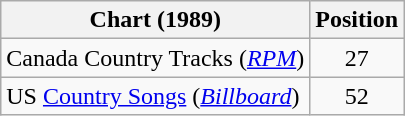<table class="wikitable sortable">
<tr>
<th scope="col">Chart (1989)</th>
<th scope="col">Position</th>
</tr>
<tr>
<td>Canada Country Tracks (<em><a href='#'>RPM</a></em>)</td>
<td align="center">27</td>
</tr>
<tr>
<td>US <a href='#'>Country Songs</a> (<em><a href='#'>Billboard</a></em>)</td>
<td align="center">52</td>
</tr>
</table>
